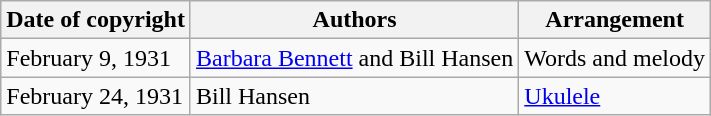<table class="wikitable">
<tr>
<th>Date of copyright</th>
<th>Authors</th>
<th>Arrangement</th>
</tr>
<tr>
<td>February 9, 1931</td>
<td><a href='#'>Barbara Bennett</a> and Bill Hansen</td>
<td>Words and melody</td>
</tr>
<tr>
<td>February 24, 1931</td>
<td>Bill Hansen</td>
<td><a href='#'>Ukulele</a></td>
</tr>
</table>
